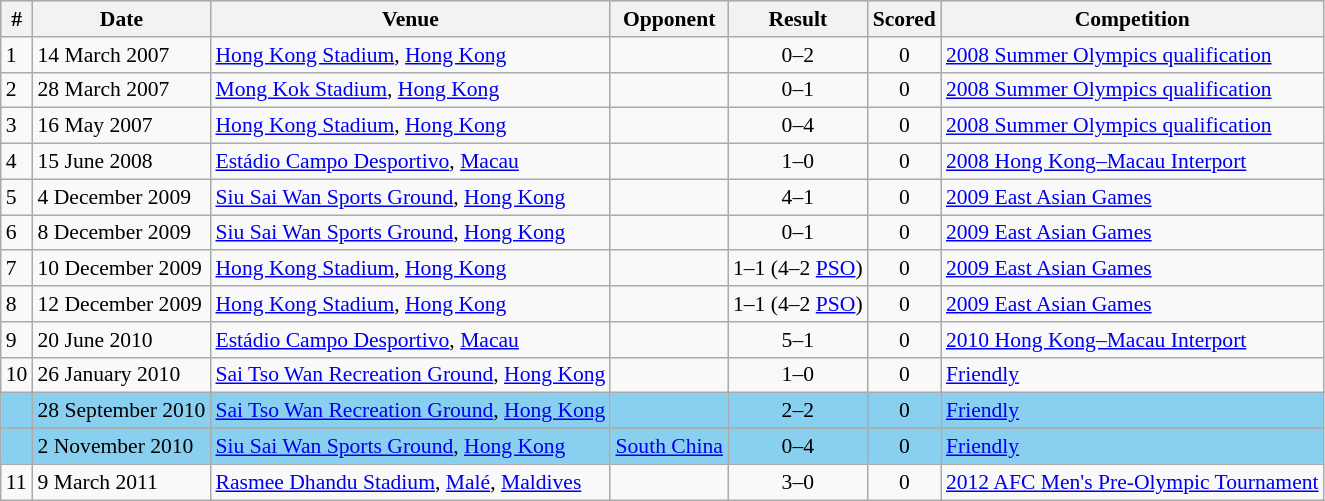<table class="wikitable" style="font-size:90%; text-align: left;">
<tr bgcolor="#CCCCCC" align="center">
<th>#</th>
<th>Date</th>
<th>Venue</th>
<th>Opponent</th>
<th>Result</th>
<th>Scored</th>
<th>Competition</th>
</tr>
<tr>
<td>1</td>
<td>14 March 2007</td>
<td><a href='#'>Hong Kong Stadium</a>, <a href='#'>Hong Kong</a></td>
<td></td>
<td align="center">0–2</td>
<td align="center">0</td>
<td><a href='#'>2008 Summer Olympics qualification</a></td>
</tr>
<tr>
<td>2</td>
<td>28 March 2007</td>
<td><a href='#'>Mong Kok Stadium</a>, <a href='#'>Hong Kong</a></td>
<td></td>
<td align="center">0–1</td>
<td align="center">0</td>
<td><a href='#'>2008 Summer Olympics qualification</a></td>
</tr>
<tr>
<td>3</td>
<td>16 May 2007</td>
<td><a href='#'>Hong Kong Stadium</a>, <a href='#'>Hong Kong</a></td>
<td></td>
<td align="center">0–4</td>
<td align="center">0</td>
<td><a href='#'>2008 Summer Olympics qualification</a></td>
</tr>
<tr>
<td>4</td>
<td>15 June 2008</td>
<td><a href='#'>Estádio Campo Desportivo</a>, <a href='#'>Macau</a></td>
<td></td>
<td align="center">1–0</td>
<td align="center">0</td>
<td><a href='#'>2008 Hong Kong–Macau Interport</a></td>
</tr>
<tr>
<td>5</td>
<td>4 December 2009</td>
<td><a href='#'>Siu Sai Wan Sports Ground</a>, <a href='#'>Hong Kong</a></td>
<td></td>
<td align=center>4–1</td>
<td align=center>0</td>
<td><a href='#'>2009 East Asian Games</a></td>
</tr>
<tr>
<td>6</td>
<td>8 December 2009</td>
<td><a href='#'>Siu Sai Wan Sports Ground</a>, <a href='#'>Hong Kong</a></td>
<td></td>
<td align=center>0–1</td>
<td align=center>0</td>
<td><a href='#'>2009 East Asian Games</a></td>
</tr>
<tr>
<td>7</td>
<td>10 December 2009</td>
<td><a href='#'>Hong Kong Stadium</a>, <a href='#'>Hong Kong</a></td>
<td></td>
<td align=center>1–1 (4–2 <a href='#'>PSO</a>)</td>
<td align=center>0</td>
<td><a href='#'>2009 East Asian Games</a></td>
</tr>
<tr>
<td>8</td>
<td>12 December 2009</td>
<td><a href='#'>Hong Kong Stadium</a>, <a href='#'>Hong Kong</a></td>
<td></td>
<td align=center>1–1 (4–2 <a href='#'>PSO</a>)</td>
<td align=center>0</td>
<td><a href='#'>2009 East Asian Games</a></td>
</tr>
<tr>
<td>9</td>
<td>20 June 2010</td>
<td><a href='#'>Estádio Campo Desportivo</a>, <a href='#'>Macau</a></td>
<td></td>
<td align="center">5–1</td>
<td align="center">0</td>
<td><a href='#'>2010 Hong Kong–Macau Interport</a></td>
</tr>
<tr>
<td>10</td>
<td>26 January 2010</td>
<td><a href='#'>Sai Tso Wan Recreation Ground</a>, <a href='#'>Hong Kong</a></td>
<td></td>
<td align=center>1–0</td>
<td align=center>0</td>
<td><a href='#'>Friendly</a></td>
</tr>
<tr style="background-color:#89CFF0">
<td></td>
<td>28 September 2010</td>
<td><a href='#'>Sai Tso Wan Recreation Ground</a>, <a href='#'>Hong Kong</a></td>
<td></td>
<td align=center>2–2</td>
<td align=center>0</td>
<td><a href='#'>Friendly</a></td>
</tr>
<tr style="background-color:#89CFF0">
<td></td>
<td>2 November 2010</td>
<td><a href='#'>Siu Sai Wan Sports Ground</a>, <a href='#'>Hong Kong</a></td>
<td> <a href='#'>South China</a></td>
<td align=center>0–4</td>
<td align=center>0</td>
<td><a href='#'>Friendly</a></td>
</tr>
<tr>
<td>11</td>
<td>9 March 2011</td>
<td><a href='#'>Rasmee Dhandu Stadium</a>, <a href='#'>Malé</a>, <a href='#'>Maldives</a></td>
<td></td>
<td align=center>3–0</td>
<td align=center>0</td>
<td><a href='#'>2012 AFC Men's Pre-Olympic Tournament</a></td>
</tr>
</table>
